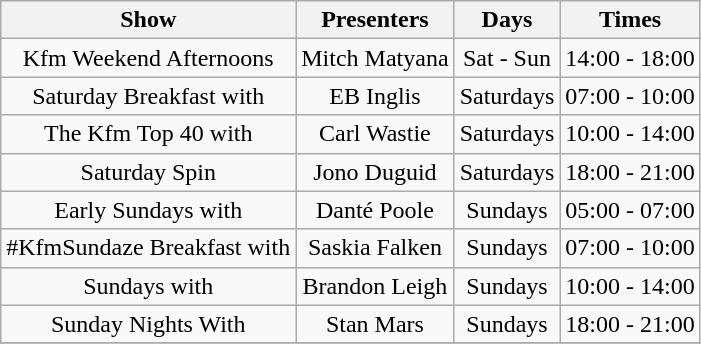<table class="wikitable sortable" style="text-align:center;">
<tr>
<th>Show</th>
<th>Presenters</th>
<th>Days</th>
<th>Times</th>
</tr>
<tr>
<td>Kfm Weekend Afternoons</td>
<td>Mitch Matyana</td>
<td>Sat - Sun</td>
<td>14:00 - 18:00</td>
</tr>
<tr>
<td>Saturday Breakfast with</td>
<td>EB Inglis</td>
<td>Saturdays</td>
<td>07:00 - 10:00</td>
</tr>
<tr>
<td>The Kfm Top 40 with</td>
<td>Carl Wastie</td>
<td>Saturdays</td>
<td>10:00 - 14:00</td>
</tr>
<tr>
<td>Saturday Spin</td>
<td>Jono Duguid</td>
<td>Saturdays</td>
<td>18:00 - 21:00</td>
</tr>
<tr>
<td>Early Sundays with</td>
<td>Danté Poole</td>
<td>Sundays</td>
<td>05:00 - 07:00</td>
</tr>
<tr>
<td>#KfmSundaze Breakfast with</td>
<td>Saskia Falken</td>
<td>Sundays</td>
<td>07:00 - 10:00</td>
</tr>
<tr>
<td>Sundays with</td>
<td>Brandon Leigh</td>
<td>Sundays</td>
<td>10:00 - 14:00</td>
</tr>
<tr>
<td>Sunday Nights With</td>
<td>Stan Mars</td>
<td>Sundays</td>
<td>18:00 - 21:00</td>
</tr>
<tr>
</tr>
</table>
